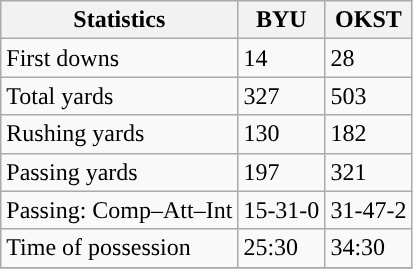<table class="wikitable" style="float: left;">
<tr>
<th>Statistics</th>
<th>BYU</th>
<th>OKST</th>
</tr>
<tr>
<td>First downs</td>
<td>14</td>
<td>28</td>
</tr>
<tr>
<td>Total yards</td>
<td>327</td>
<td>503</td>
</tr>
<tr>
<td>Rushing yards</td>
<td>130</td>
<td>182</td>
</tr>
<tr>
<td>Passing yards</td>
<td>197</td>
<td>321</td>
</tr>
<tr>
<td>Passing: Comp–Att–Int</td>
<td>15-31-0</td>
<td>31-47-2</td>
</tr>
<tr>
<td>Time of possession</td>
<td>25:30</td>
<td>34:30</td>
</tr>
<tr>
</tr>
</table>
